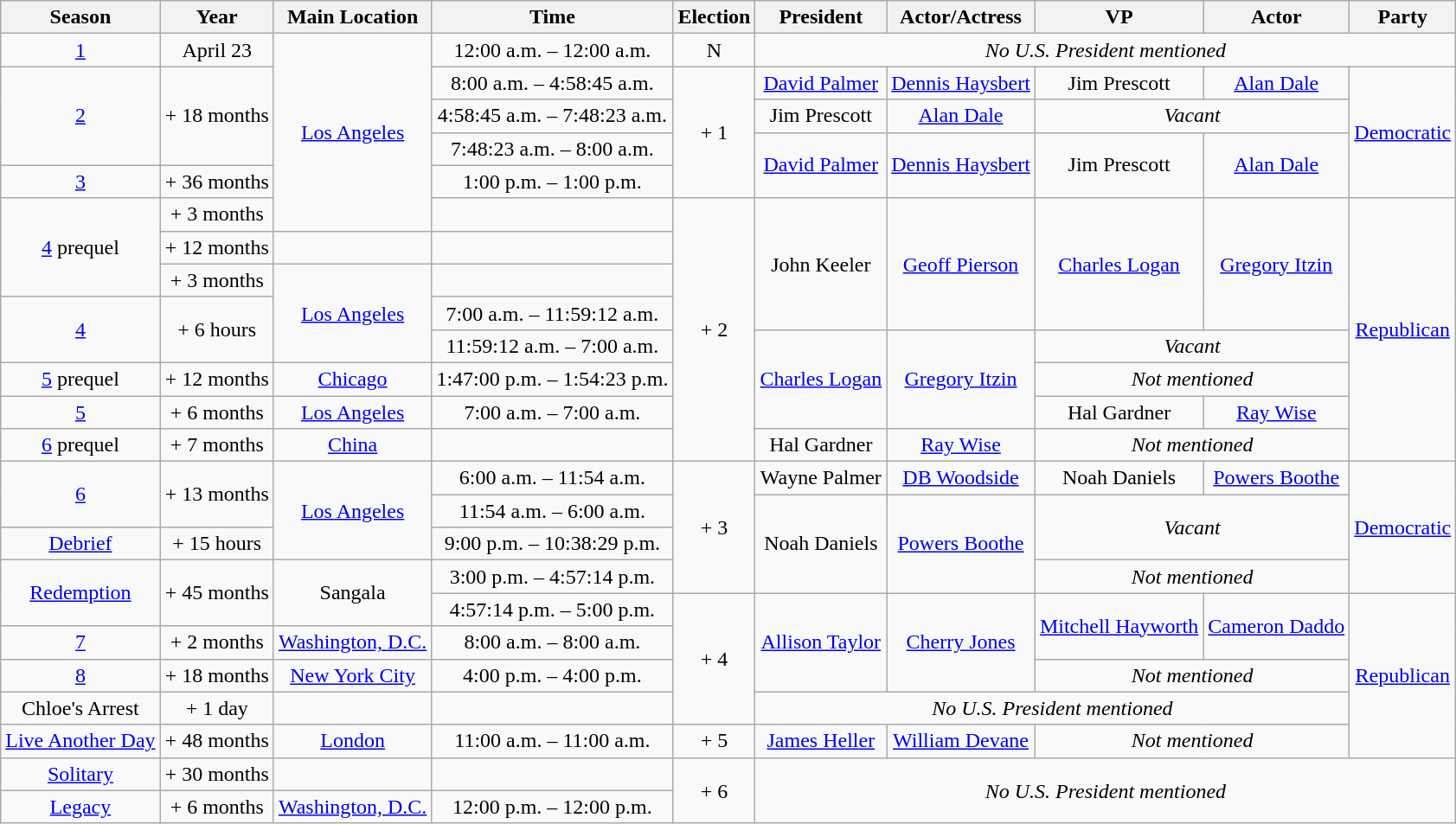<table class="wikitable" style="text-align: center;">
<tr>
<th>Season</th>
<th>Year</th>
<th>Main Location</th>
<th>Time</th>
<th>Election</th>
<th>President</th>
<th>Actor/Actress</th>
<th>VP</th>
<th>Actor</th>
<th>Party</th>
</tr>
<tr>
<td><a href='#'>1</a></td>
<td>April 23</td>
<td rowspan="6"><a href='#'>Los Angeles</a></td>
<td>12:00 a.m. – 12:00 a.m.</td>
<td>N</td>
<td colspan="5"><em>No U.S. President mentioned</em></td>
</tr>
<tr>
<td rowspan="3"><a href='#'>2</a></td>
<td rowspan="3">+ 18 months</td>
<td>8:00 a.m. – 4:58:45 a.m.</td>
<td rowspan="4">+ 1</td>
<td><a href='#'>David Palmer</a></td>
<td><a href='#'>Dennis Haysbert</a></td>
<td>Jim Prescott</td>
<td><a href='#'>Alan Dale</a></td>
<td rowspan="4"><a href='#'>Democratic</a></td>
</tr>
<tr>
<td>4:58:45 a.m. – 7:48:23 a.m.</td>
<td>Jim Prescott</td>
<td><a href='#'>Alan Dale</a></td>
<td colspan="2"><em>Vacant</em></td>
</tr>
<tr>
<td>7:48:23 a.m. – 8:00 a.m.</td>
<td rowspan="2"><a href='#'>David Palmer</a></td>
<td rowspan="2"><a href='#'>Dennis Haysbert</a></td>
<td rowspan="2">Jim Prescott</td>
<td rowspan="2"><a href='#'>Alan Dale</a></td>
</tr>
<tr>
<td><a href='#'>3</a></td>
<td>+ 36 months</td>
<td>1:00 p.m. – 1:00 p.m.</td>
</tr>
<tr>
<td rowspan="3"><a href='#'>4</a> prequel</td>
<td>+ 3 months</td>
<td></td>
<td rowspan="8">+ 2</td>
<td rowspan="4">John Keeler</td>
<td rowspan="4"><a href='#'>Geoff Pierson</a></td>
<td rowspan="4"><a href='#'>Charles Logan</a></td>
<td rowspan="4"><a href='#'>Gregory Itzin</a></td>
<td rowspan="8"><a href='#'>Republican</a></td>
</tr>
<tr>
<td>+ 12 months</td>
<td></td>
<td></td>
</tr>
<tr>
<td>+ 3 months</td>
<td rowspan="3"><a href='#'>Los Angeles</a></td>
<td></td>
</tr>
<tr>
<td rowspan="2"><a href='#'>4</a></td>
<td rowspan="2">+ 6 hours</td>
<td>7:00 a.m. – 11:59:12 a.m.</td>
</tr>
<tr>
<td>11:59:12 a.m. – 7:00 a.m.</td>
<td rowspan="3"><a href='#'>Charles Logan</a></td>
<td rowspan="3"><a href='#'>Gregory Itzin</a></td>
<td colspan="2"><em>Vacant</em></td>
</tr>
<tr>
<td><a href='#'>5</a> prequel</td>
<td>+ 12 months</td>
<td><a href='#'>Chicago</a></td>
<td>1:47:00 p.m. – 1:54:23 p.m.</td>
<td colspan="2"><em>Not mentioned</em></td>
</tr>
<tr>
<td><a href='#'>5</a></td>
<td>+ 6 months</td>
<td><a href='#'>Los Angeles</a></td>
<td>7:00 a.m. – 7:00 a.m.</td>
<td>Hal Gardner</td>
<td><a href='#'>Ray Wise</a></td>
</tr>
<tr>
<td><a href='#'>6</a> prequel</td>
<td>+ 7 months</td>
<td><a href='#'>China</a></td>
<td></td>
<td>Hal Gardner</td>
<td><a href='#'>Ray Wise</a></td>
<td colspan="2"><em>Not mentioned</em></td>
</tr>
<tr>
<td rowspan="2"><a href='#'>6</a></td>
<td rowspan="2">+ 13 months</td>
<td rowspan="3"><a href='#'>Los Angeles</a></td>
<td>6:00 a.m. – 11:54 a.m.</td>
<td rowspan="4">+ 3</td>
<td>Wayne Palmer</td>
<td><a href='#'>DB Woodside</a></td>
<td>Noah Daniels</td>
<td><a href='#'>Powers Boothe</a></td>
<td rowspan="4"><a href='#'>Democratic</a></td>
</tr>
<tr>
<td>11:54 a.m. – 6:00 a.m.</td>
<td rowspan="3">Noah Daniels</td>
<td rowspan="3"><a href='#'>Powers Boothe</a></td>
<td rowspan="2" colspan="2"><em>Vacant</em></td>
</tr>
<tr>
<td><a href='#'>Debrief</a></td>
<td>+ 15 hours</td>
<td>9:00 p.m. – 10:38:29 p.m.</td>
</tr>
<tr>
<td rowspan="2"><a href='#'>Redemption</a></td>
<td rowspan="2">+ 45 months</td>
<td rowspan="2">Sangala</td>
<td>3:00 p.m. – 4:57:14 p.m.</td>
<td colspan="2"><em>Not mentioned</em></td>
</tr>
<tr>
<td>4:57:14 p.m. – 5:00 p.m.</td>
<td rowspan="4">+ 4</td>
<td rowspan="3"><a href='#'>Allison Taylor</a></td>
<td rowspan="3"><a href='#'>Cherry Jones</a></td>
<td rowspan="2"><a href='#'>Mitchell Hayworth</a></td>
<td rowspan="2"><a href='#'>Cameron Daddo</a></td>
<td rowspan="5"><a href='#'>Republican</a></td>
</tr>
<tr>
<td><a href='#'>7</a></td>
<td>+ 2 months</td>
<td><a href='#'>Washington, D.C.</a></td>
<td>8:00 a.m. – 8:00 a.m.</td>
</tr>
<tr>
<td><a href='#'>8</a></td>
<td>+ 18 months</td>
<td><a href='#'>New York City</a></td>
<td>4:00 p.m. – 4:00 p.m.</td>
<td colspan="2"><em>Not mentioned</em></td>
</tr>
<tr>
<td>Chloe's Arrest</td>
<td>+ 1 day</td>
<td></td>
<td></td>
<td colspan="4"><em>No U.S. President mentioned</em></td>
</tr>
<tr>
<td><a href='#'>Live Another Day</a></td>
<td>+ 48 months</td>
<td><a href='#'>London</a></td>
<td>11:00 a.m. – 11:00 a.m.</td>
<td>+ 5</td>
<td><a href='#'>James Heller</a></td>
<td><a href='#'>William Devane</a></td>
<td colspan="2"><em>Not mentioned</em></td>
</tr>
<tr>
<td><a href='#'>Solitary</a></td>
<td>+ 30 months</td>
<td></td>
<td></td>
<td rowspan="2">+ 6</td>
<td rowspan="2" colspan="5"><em>No U.S. President mentioned</em></td>
</tr>
<tr>
<td><a href='#'>Legacy</a></td>
<td>+ 6 months</td>
<td rowspan="6"><a href='#'>Washington, D.C.</a></td>
<td>12:00 p.m. – 12:00 p.m.</td>
</tr>
</table>
